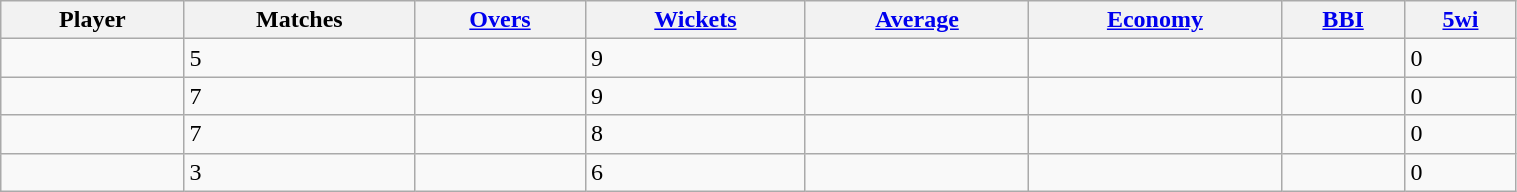<table class="wikitable sortable" style="width:80%;">
<tr>
<th>Player</th>
<th>Matches</th>
<th><a href='#'>Overs</a></th>
<th><a href='#'>Wickets</a></th>
<th><a href='#'>Average</a></th>
<th><a href='#'>Economy</a></th>
<th><a href='#'>BBI</a></th>
<th><a href='#'>5wi</a></th>
</tr>
<tr>
<td></td>
<td>5</td>
<td></td>
<td>9</td>
<td></td>
<td></td>
<td></td>
<td>0</td>
</tr>
<tr>
<td></td>
<td>7</td>
<td></td>
<td>9</td>
<td></td>
<td></td>
<td></td>
<td>0</td>
</tr>
<tr>
<td></td>
<td>7</td>
<td></td>
<td>8</td>
<td></td>
<td></td>
<td></td>
<td>0</td>
</tr>
<tr>
<td></td>
<td>3</td>
<td></td>
<td>6</td>
<td></td>
<td></td>
<td></td>
<td>0</td>
</tr>
</table>
